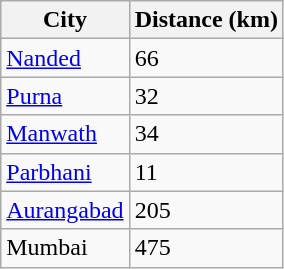<table class="wikitable">
<tr>
<th>City</th>
<th>Distance (km)</th>
</tr>
<tr>
<td><a href='#'>Nanded</a></td>
<td>66</td>
</tr>
<tr>
<td><a href='#'>Purna</a></td>
<td>32</td>
</tr>
<tr>
<td><a href='#'>Manwath</a></td>
<td>34</td>
</tr>
<tr>
<td><a href='#'>Parbhani</a></td>
<td>11</td>
</tr>
<tr>
<td><a href='#'>Aurangabad</a></td>
<td>205</td>
</tr>
<tr>
<td>Mumbai</td>
<td>475</td>
</tr>
</table>
